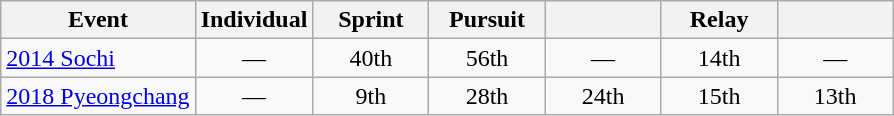<table class="wikitable" style="text-align: center;">
<tr ">
<th>Event</th>
<th style="width:70px;">Individual</th>
<th style="width:70px;">Sprint</th>
<th style="width:70px;">Pursuit</th>
<th style="width:70px;"></th>
<th style="width:70px;">Relay</th>
<th style="width:70px;"></th>
</tr>
<tr>
<td align=left> <a href='#'>2014 Sochi</a></td>
<td>—</td>
<td>40th</td>
<td>56th</td>
<td>—</td>
<td>14th</td>
<td>—</td>
</tr>
<tr>
<td align=left> <a href='#'>2018 Pyeongchang</a></td>
<td>—</td>
<td>9th</td>
<td>28th</td>
<td>24th</td>
<td>15th</td>
<td>13th</td>
</tr>
</table>
